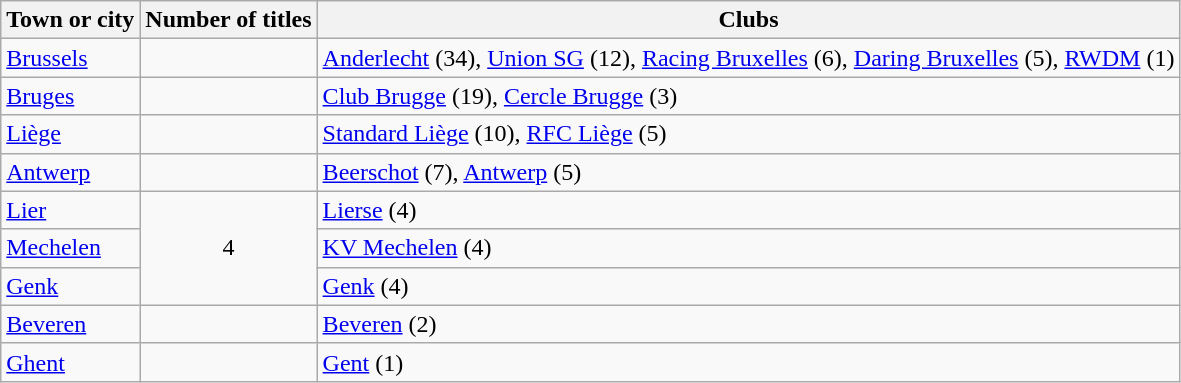<table class="wikitable sortable">
<tr>
<th>Town or city</th>
<th>Number of titles</th>
<th>Clubs</th>
</tr>
<tr>
<td><a href='#'>Brussels</a></td>
<td></td>
<td><a href='#'>Anderlecht</a> (34), <a href='#'>Union SG</a> (12), <a href='#'>Racing Bruxelles</a> (6), <a href='#'>Daring Bruxelles</a> (5), <a href='#'>RWDM</a> (1)</td>
</tr>
<tr>
<td><a href='#'>Bruges</a></td>
<td></td>
<td><a href='#'>Club Brugge</a> (19), <a href='#'>Cercle Brugge</a> (3)</td>
</tr>
<tr>
<td><a href='#'>Liège</a></td>
<td></td>
<td><a href='#'>Standard Liège</a> (10), <a href='#'>RFC Liège</a> (5)</td>
</tr>
<tr>
<td><a href='#'>Antwerp</a></td>
<td></td>
<td><a href='#'>Beerschot</a> (7), <a href='#'>Antwerp</a> (5)</td>
</tr>
<tr>
<td><a href='#'>Lier</a></td>
<td rowspan="3" style="text-align:center;">4</td>
<td><a href='#'>Lierse</a> (4)</td>
</tr>
<tr>
<td><a href='#'>Mechelen</a></td>
<td><a href='#'>KV Mechelen</a> (4)</td>
</tr>
<tr>
<td><a href='#'>Genk</a></td>
<td><a href='#'>Genk</a> (4)</td>
</tr>
<tr>
<td><a href='#'>Beveren</a></td>
<td></td>
<td><a href='#'>Beveren</a> (2)</td>
</tr>
<tr>
<td><a href='#'>Ghent</a></td>
<td></td>
<td><a href='#'>Gent</a> (1)</td>
</tr>
</table>
